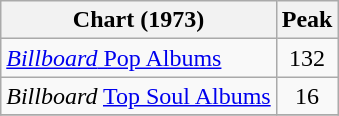<table class="wikitable">
<tr>
<th>Chart (1973)</th>
<th>Peak<br></th>
</tr>
<tr>
<td><a href='#'><em>Billboard</em> Pop Albums</a></td>
<td align=center>132</td>
</tr>
<tr>
<td><em>Billboard</em> <a href='#'>Top Soul Albums</a></td>
<td align=center>16</td>
</tr>
<tr>
</tr>
</table>
